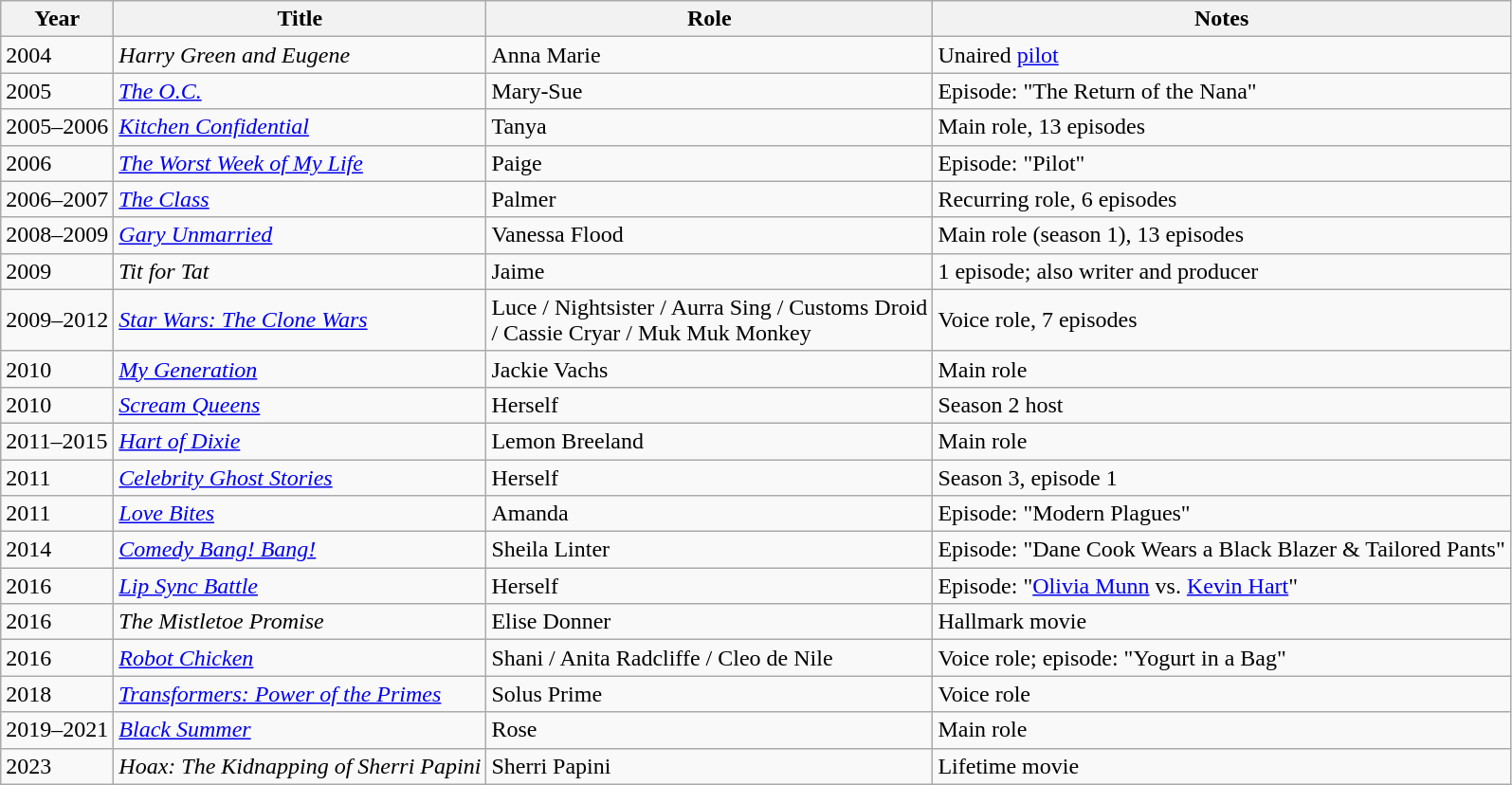<table class="wikitable sortable">
<tr>
<th>Year</th>
<th>Title</th>
<th>Role</th>
<th class="unsortable">Notes</th>
</tr>
<tr>
<td>2004</td>
<td><em>Harry Green and Eugene</em></td>
<td>Anna Marie</td>
<td>Unaired <a href='#'>pilot</a></td>
</tr>
<tr>
<td>2005</td>
<td><em><a href='#'>The O.C.</a></em></td>
<td>Mary-Sue</td>
<td>Episode: "The Return of the Nana"</td>
</tr>
<tr>
<td>2005–2006</td>
<td><em><a href='#'>Kitchen Confidential</a></em></td>
<td>Tanya</td>
<td>Main role, 13 episodes</td>
</tr>
<tr>
<td>2006</td>
<td><em><a href='#'>The Worst Week of My Life</a></em></td>
<td>Paige</td>
<td>Episode: "Pilot"</td>
</tr>
<tr>
<td>2006–2007</td>
<td><em><a href='#'>The Class</a></em></td>
<td>Palmer</td>
<td>Recurring role, 6 episodes</td>
</tr>
<tr>
<td>2008–2009</td>
<td><em><a href='#'>Gary Unmarried</a></em></td>
<td>Vanessa Flood</td>
<td>Main role (season 1), 13 episodes</td>
</tr>
<tr>
<td>2009</td>
<td><em>Tit for Tat</em></td>
<td>Jaime</td>
<td>1 episode; also writer and producer</td>
</tr>
<tr>
<td>2009–2012</td>
<td><em><a href='#'>Star Wars: The Clone Wars</a></em></td>
<td>Luce / Nightsister / Aurra Sing / Customs Droid <br>/ Cassie Cryar / Muk Muk Monkey</td>
<td>Voice role, 7 episodes</td>
</tr>
<tr>
<td>2010</td>
<td><em><a href='#'>My Generation</a></em></td>
<td>Jackie Vachs</td>
<td>Main role</td>
</tr>
<tr>
<td>2010</td>
<td><em><a href='#'>Scream Queens</a></em></td>
<td>Herself</td>
<td>Season 2 host</td>
</tr>
<tr>
<td>2011–2015</td>
<td><em><a href='#'>Hart of Dixie</a></em></td>
<td>Lemon Breeland</td>
<td>Main role</td>
</tr>
<tr>
<td>2011</td>
<td><em><a href='#'>Celebrity Ghost Stories</a></em></td>
<td>Herself</td>
<td>Season 3, episode 1</td>
</tr>
<tr>
<td>2011</td>
<td><em><a href='#'>Love Bites</a></em></td>
<td>Amanda</td>
<td>Episode: "Modern Plagues"</td>
</tr>
<tr>
<td>2014</td>
<td><em><a href='#'>Comedy Bang! Bang!</a></em></td>
<td>Sheila Linter</td>
<td>Episode: "Dane Cook Wears a Black Blazer & Tailored Pants"</td>
</tr>
<tr>
<td>2016</td>
<td><em><a href='#'>Lip Sync Battle</a></em></td>
<td>Herself</td>
<td>Episode: "<a href='#'>Olivia Munn</a> vs. <a href='#'>Kevin Hart</a>"</td>
</tr>
<tr>
<td>2016</td>
<td><em>The Mistletoe Promise</em></td>
<td>Elise Donner</td>
<td>Hallmark movie</td>
</tr>
<tr>
<td>2016</td>
<td><em><a href='#'>Robot Chicken</a></em></td>
<td>Shani / Anita Radcliffe / Cleo de Nile</td>
<td>Voice role; episode: "Yogurt in a Bag"</td>
</tr>
<tr>
<td>2018</td>
<td><em><a href='#'>Transformers: Power of the Primes</a></em></td>
<td>Solus Prime</td>
<td>Voice role</td>
</tr>
<tr>
<td>2019–2021</td>
<td><em><a href='#'>Black Summer</a></em></td>
<td>Rose</td>
<td>Main role</td>
</tr>
<tr>
<td>2023</td>
<td><em>Hoax: The Kidnapping of Sherri Papini</em></td>
<td>Sherri Papini</td>
<td>Lifetime movie</td>
</tr>
</table>
